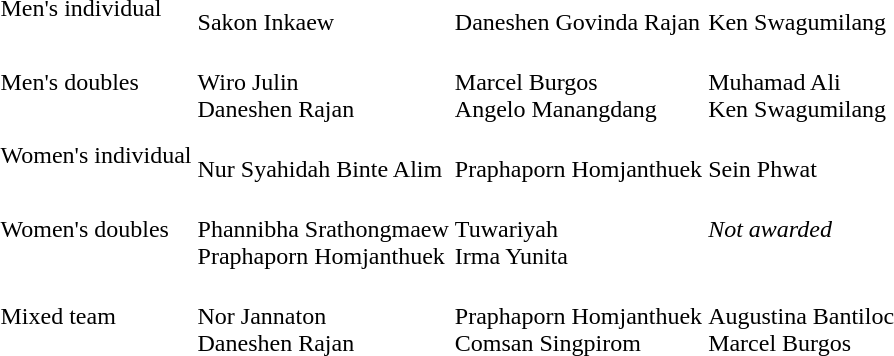<table>
<tr>
<td>Men's individual</td>
<td><br>Sakon Inkaew</td>
<td><br>Daneshen Govinda Rajan</td>
<td><br>Ken Swagumilang</td>
</tr>
<tr>
<td>Men's doubles</td>
<td><br>Wiro Julin<br>Daneshen Rajan</td>
<td><br>Marcel Burgos<br>Angelo Manangdang</td>
<td><br>Muhamad Ali<br>Ken Swagumilang</td>
</tr>
<tr>
<td>Women's individual</td>
<td><br>Nur Syahidah Binte Alim</td>
<td><br>Praphaporn Homjanthuek</td>
<td><br>Sein Phwat</td>
</tr>
<tr>
<td>Women's doubles</td>
<td><br>Phannibha Srathongmaew<br>Praphaporn Homjanthuek</td>
<td><br>Tuwariyah<br>Irma Yunita</td>
<td><em>Not awarded</em></td>
</tr>
<tr>
<td>Mixed team</td>
<td><br>Nor Jannaton<br>Daneshen Rajan</td>
<td><br>Praphaporn Homjanthuek<br>Comsan Singpirom</td>
<td><br>Augustina Bantiloc<br>Marcel Burgos</td>
</tr>
</table>
